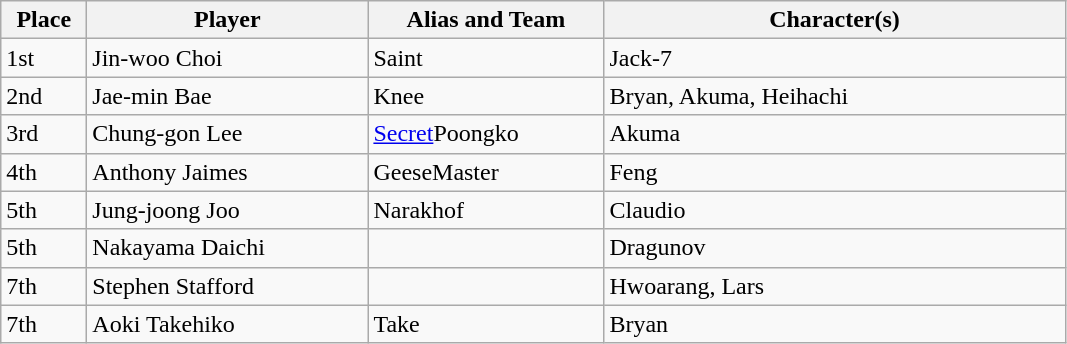<table class="wikitable">
<tr>
<th style="width:50px;">Place</th>
<th style="width:180px;">Player</th>
<th style="width:150px;">Alias and Team</th>
<th style="width:300px;">Character(s)</th>
</tr>
<tr>
<td>1st</td>
<td> Jin-woo Choi</td>
<td>Saint</td>
<td>Jack-7</td>
</tr>
<tr>
<td>2nd</td>
<td> Jae-min Bae</td>
<td>Knee</td>
<td>Bryan, Akuma, Heihachi</td>
</tr>
<tr>
<td>3rd</td>
<td> Chung-gon Lee</td>
<td><a href='#'>Secret</a>Poongko</td>
<td>Akuma</td>
</tr>
<tr>
<td>4th</td>
<td> Anthony Jaimes</td>
<td>GeeseMaster</td>
<td>Feng</td>
</tr>
<tr>
<td>5th</td>
<td> Jung-joong Joo</td>
<td>Narakhof</td>
<td>Claudio</td>
</tr>
<tr>
<td>5th</td>
<td> Nakayama Daichi</td>
<td></td>
<td>Dragunov</td>
</tr>
<tr>
<td>7th</td>
<td> Stephen Stafford</td>
<td></td>
<td>Hwoarang, Lars</td>
</tr>
<tr>
<td>7th</td>
<td> Aoki Takehiko</td>
<td>Take</td>
<td>Bryan</td>
</tr>
</table>
